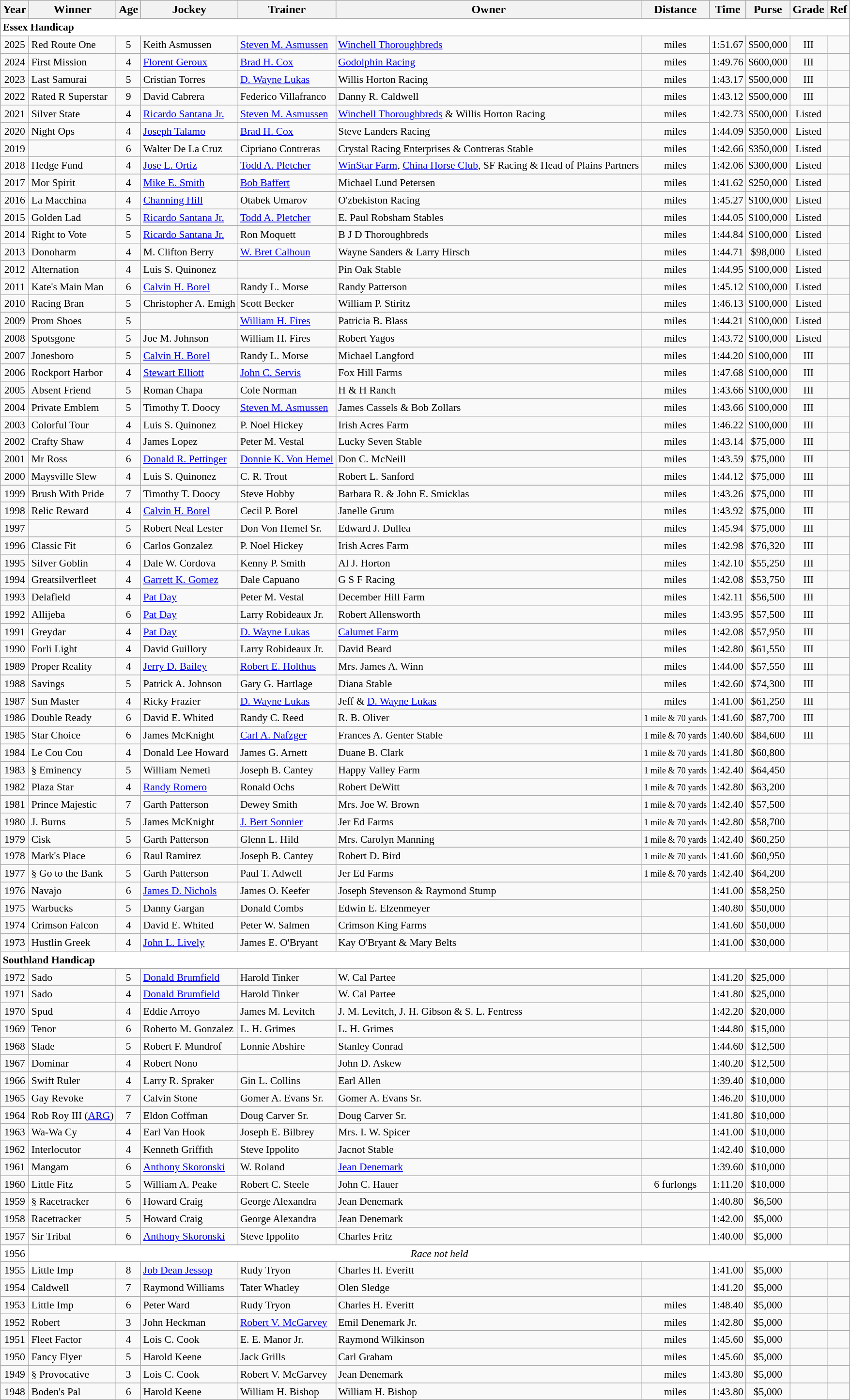<table class="wikitable sortable">
<tr>
<th>Year</th>
<th>Winner</th>
<th>Age</th>
<th>Jockey</th>
<th>Trainer</th>
<th>Owner</th>
<th>Distance</th>
<th>Time</th>
<th>Purse</th>
<th>Grade</th>
<th>Ref</th>
</tr>
<tr style="font-size:90%; background-color:white">
<td align="left" colspan=11><strong>Essex Handicap</strong></td>
</tr>
<tr style="font-size:90%;">
<td align=center>2025</td>
<td>Red Route One</td>
<td align=center>5</td>
<td>Keith Asmussen</td>
<td><a href='#'>Steven M. Asmussen</a></td>
<td><a href='#'>Winchell Thoroughbreds</a></td>
<td align=center> miles</td>
<td align=center>1:51.67</td>
<td align=center>$500,000</td>
<td align=center>III</td>
<td></td>
</tr>
<tr style="font-size:90%;">
<td align=center>2024</td>
<td>First Mission</td>
<td align=center>4</td>
<td><a href='#'>Florent Geroux</a></td>
<td><a href='#'>Brad H. Cox</a></td>
<td><a href='#'>Godolphin Racing</a></td>
<td align=center> miles</td>
<td align=center>1:49.76</td>
<td align=center>$600,000</td>
<td align=center>III</td>
<td></td>
</tr>
<tr style="font-size:90%;">
<td align=center>2023</td>
<td>Last Samurai</td>
<td align=center>5</td>
<td>Cristian Torres</td>
<td><a href='#'>D. Wayne Lukas</a></td>
<td>Willis Horton Racing</td>
<td align=center> miles</td>
<td align=center>1:43.17</td>
<td align=center>$500,000</td>
<td align=center>III</td>
<td></td>
</tr>
<tr style="font-size:90%;">
<td align=center>2022</td>
<td>Rated R Superstar</td>
<td align=center>9</td>
<td>David Cabrera</td>
<td>Federico Villafranco</td>
<td>Danny R. Caldwell</td>
<td align=center> miles</td>
<td align=center>1:43.12</td>
<td align=center>$500,000</td>
<td align=center>III</td>
<td></td>
</tr>
<tr style="font-size:90%;">
<td align=center>2021</td>
<td>Silver State</td>
<td align=center>4</td>
<td><a href='#'>Ricardo Santana Jr.</a></td>
<td><a href='#'>Steven M. Asmussen</a></td>
<td><a href='#'>Winchell Thoroughbreds</a> & Willis Horton Racing</td>
<td align=center> miles</td>
<td align=center>1:42.73</td>
<td align=center>$500,000</td>
<td align=center>Listed</td>
<td></td>
</tr>
<tr style="font-size:90%;">
<td align=center>2020</td>
<td>Night Ops</td>
<td align=center>4</td>
<td><a href='#'>Joseph Talamo</a></td>
<td><a href='#'>Brad H. Cox</a></td>
<td>Steve Landers Racing</td>
<td align=center> miles</td>
<td align=center>1:44.09</td>
<td align=center>$350,000</td>
<td align=center>Listed</td>
<td></td>
</tr>
<tr style="font-size:90%;">
<td align=center>2019</td>
<td></td>
<td align=center>6</td>
<td>Walter De La Cruz</td>
<td>Cipriano Contreras</td>
<td>Crystal Racing Enterprises & Contreras Stable</td>
<td align=center> miles</td>
<td align=center>1:42.66</td>
<td align=center>$350,000</td>
<td align=center>Listed</td>
<td></td>
</tr>
<tr style="font-size:90%;">
<td align=center>2018</td>
<td>Hedge Fund</td>
<td align=center>4</td>
<td><a href='#'>Jose L. Ortiz</a></td>
<td><a href='#'>Todd A. Pletcher</a></td>
<td><a href='#'>WinStar Farm</a>, <a href='#'>China Horse Club</a>, SF Racing & Head of Plains Partners</td>
<td align=center> miles</td>
<td align=center>1:42.06</td>
<td align=center>$300,000</td>
<td align=center>Listed</td>
<td></td>
</tr>
<tr style="font-size:90%;">
<td align=center>2017</td>
<td>Mor Spirit</td>
<td align=center>4</td>
<td><a href='#'>Mike E. Smith</a></td>
<td><a href='#'>Bob Baffert</a></td>
<td>Michael Lund Petersen</td>
<td align=center> miles</td>
<td align=center>1:41.62</td>
<td align=center>$250,000</td>
<td align=center>Listed</td>
<td></td>
</tr>
<tr style="font-size:90%;">
<td align=center>2016</td>
<td>La Macchina</td>
<td align=center>4</td>
<td><a href='#'>Channing Hill</a></td>
<td>Otabek Umarov</td>
<td>O'zbekiston Racing</td>
<td align=center> miles</td>
<td align=center>1:45.27</td>
<td align=center>$100,000</td>
<td align=center>Listed</td>
<td></td>
</tr>
<tr style="font-size:90%;">
<td align=center>2015</td>
<td>Golden Lad</td>
<td align=center>5</td>
<td><a href='#'>Ricardo Santana Jr.</a></td>
<td><a href='#'>Todd A. Pletcher</a></td>
<td>E. Paul Robsham Stables</td>
<td align=center> miles</td>
<td align=center>1:44.05</td>
<td align=center>$100,000</td>
<td align=center>Listed</td>
<td></td>
</tr>
<tr style="font-size:90%;">
<td align=center>2014</td>
<td>Right to Vote</td>
<td align=center>5</td>
<td><a href='#'>Ricardo Santana Jr.</a></td>
<td>Ron Moquett</td>
<td>B J D Thoroughbreds</td>
<td align=center> miles</td>
<td align=center>1:44.84</td>
<td align=center>$100,000</td>
<td align=center>Listed</td>
<td></td>
</tr>
<tr style="font-size:90%;">
<td align=center>2013</td>
<td>Donoharm</td>
<td align=center>4</td>
<td>M. Clifton Berry</td>
<td><a href='#'>W. Bret Calhoun</a></td>
<td>Wayne Sanders & Larry Hirsch</td>
<td align=center> miles</td>
<td align=center>1:44.71</td>
<td align=center>$98,000</td>
<td align=center>Listed</td>
<td></td>
</tr>
<tr style="font-size:90%;">
<td align=center>2012</td>
<td>Alternation</td>
<td align=center>4</td>
<td>Luis S. Quinonez</td>
<td></td>
<td>Pin Oak Stable</td>
<td align=center> miles</td>
<td align=center>1:44.95</td>
<td align=center>$100,000</td>
<td align=center>Listed</td>
<td></td>
</tr>
<tr style="font-size:90%;">
<td align=center>2011</td>
<td>Kate's Main Man</td>
<td align=center>6</td>
<td><a href='#'>Calvin H. Borel</a></td>
<td>Randy L. Morse</td>
<td>Randy Patterson</td>
<td align=center> miles</td>
<td align=center>1:45.12</td>
<td align=center>$100,000</td>
<td align=center>Listed</td>
<td></td>
</tr>
<tr style="font-size:90%;">
<td align=center>2010</td>
<td>Racing Bran</td>
<td align=center>5</td>
<td>Christopher A. Emigh</td>
<td>Scott Becker</td>
<td>William P. Stiritz</td>
<td align=center> miles</td>
<td align=center>1:46.13</td>
<td align=center>$100,000</td>
<td align=center>Listed</td>
<td></td>
</tr>
<tr style="font-size:90%;">
<td align=center>2009</td>
<td>Prom Shoes</td>
<td align=center>5</td>
<td></td>
<td><a href='#'>William H. Fires</a></td>
<td>Patricia B. Blass</td>
<td align=center> miles</td>
<td align=center>1:44.21</td>
<td align=center>$100,000</td>
<td align=center>Listed</td>
<td></td>
</tr>
<tr style="font-size:90%;">
<td align=center>2008</td>
<td>Spotsgone</td>
<td align=center>5</td>
<td>Joe M. Johnson</td>
<td>William H. Fires</td>
<td>Robert Yagos</td>
<td align=center> miles</td>
<td align=center>1:43.72</td>
<td align=center>$100,000</td>
<td align=center>Listed</td>
<td></td>
</tr>
<tr style="font-size:90%;">
<td align=center>2007</td>
<td>Jonesboro</td>
<td align=center>5</td>
<td><a href='#'>Calvin H. Borel</a></td>
<td>Randy L. Morse</td>
<td>Michael Langford</td>
<td align=center> miles</td>
<td align=center>1:44.20</td>
<td align=center>$100,000</td>
<td align=center>III</td>
<td></td>
</tr>
<tr style="font-size:90%;">
<td align=center>2006</td>
<td>Rockport Harbor</td>
<td align=center>4</td>
<td><a href='#'>Stewart Elliott</a></td>
<td><a href='#'>John C. Servis</a></td>
<td>Fox Hill Farms</td>
<td align=center> miles</td>
<td align=center>1:47.68</td>
<td align=center>$100,000</td>
<td align=center>III</td>
<td></td>
</tr>
<tr style="font-size:90%;">
<td align=center>2005</td>
<td>Absent Friend</td>
<td align=center>5</td>
<td>Roman Chapa</td>
<td>Cole Norman</td>
<td>H & H Ranch</td>
<td align=center> miles</td>
<td align=center>1:43.66</td>
<td align=center>$100,000</td>
<td align=center>III</td>
<td></td>
</tr>
<tr style="font-size:90%;">
<td align=center>2004</td>
<td>Private Emblem</td>
<td align=center>5</td>
<td>Timothy T. Doocy</td>
<td><a href='#'>Steven M. Asmussen</a></td>
<td>James Cassels & Bob Zollars</td>
<td align=center> miles</td>
<td align=center>1:43.66</td>
<td align=center>$100,000</td>
<td align=center>III</td>
<td></td>
</tr>
<tr style="font-size:90%;">
<td align=center>2003</td>
<td>Colorful Tour</td>
<td align=center>4</td>
<td>Luis S. Quinonez</td>
<td>P. Noel Hickey</td>
<td>Irish Acres Farm</td>
<td align=center> miles</td>
<td align=center>1:46.22</td>
<td align=center>$100,000</td>
<td align=center>III</td>
<td></td>
</tr>
<tr style="font-size:90%;">
<td align=center>2002</td>
<td>Crafty Shaw</td>
<td align=center>4</td>
<td>James Lopez</td>
<td>Peter M. Vestal</td>
<td>Lucky Seven Stable</td>
<td align=center> miles</td>
<td align=center>1:43.14</td>
<td align=center>$75,000</td>
<td align=center>III</td>
<td></td>
</tr>
<tr style="font-size:90%;">
<td align=center>2001</td>
<td>Mr Ross</td>
<td align=center>6</td>
<td><a href='#'>Donald R. Pettinger</a></td>
<td><a href='#'>Donnie K. Von Hemel</a></td>
<td>Don C. McNeill</td>
<td align=center> miles</td>
<td align=center>1:43.59</td>
<td align=center>$75,000</td>
<td align=center>III</td>
<td></td>
</tr>
<tr style="font-size:90%;">
<td align=center>2000</td>
<td>Maysville Slew</td>
<td align=center>4</td>
<td>Luis S. Quinonez</td>
<td>C. R. Trout</td>
<td>Robert L. Sanford</td>
<td align=center> miles</td>
<td align=center>1:44.12</td>
<td align=center>$75,000</td>
<td align=center>III</td>
<td></td>
</tr>
<tr style="font-size:90%;">
<td align=center>1999</td>
<td>Brush With Pride</td>
<td align=center>7</td>
<td>Timothy T. Doocy</td>
<td>Steve Hobby</td>
<td>Barbara R. & John E. Smicklas</td>
<td align=center> miles</td>
<td align=center>1:43.26</td>
<td align=center>$75,000</td>
<td align=center>III</td>
<td></td>
</tr>
<tr style="font-size:90%;">
<td align=center>1998</td>
<td>Relic Reward</td>
<td align=center>4</td>
<td><a href='#'>Calvin H. Borel</a></td>
<td>Cecil P. Borel</td>
<td>Janelle Grum</td>
<td align=center> miles</td>
<td align=center>1:43.92</td>
<td align=center>$75,000</td>
<td align=center>III</td>
<td></td>
</tr>
<tr style="font-size:90%;">
<td align=center>1997</td>
<td></td>
<td align=center>5</td>
<td>Robert Neal Lester</td>
<td>Don Von Hemel Sr.</td>
<td>Edward J. Dullea</td>
<td align=center> miles</td>
<td align=center>1:45.94</td>
<td align=center>$75,000</td>
<td align=center>III</td>
<td></td>
</tr>
<tr style="font-size:90%;">
<td align=center>1996</td>
<td>Classic Fit</td>
<td align=center>6</td>
<td>Carlos Gonzalez</td>
<td>P. Noel Hickey</td>
<td>Irish Acres Farm</td>
<td align=center> miles</td>
<td align=center>1:42.98</td>
<td align=center>$76,320</td>
<td align=center>III</td>
<td></td>
</tr>
<tr style="font-size:90%;">
<td align=center>1995</td>
<td>Silver Goblin</td>
<td align=center>4</td>
<td>Dale W. Cordova</td>
<td>Kenny P. Smith</td>
<td>Al J. Horton</td>
<td align=center> miles</td>
<td align=center>1:42.10</td>
<td align=center>$55,250</td>
<td align=center>III</td>
<td></td>
</tr>
<tr style="font-size:90%;">
<td align=center>1994</td>
<td>Greatsilverfleet</td>
<td align=center>4</td>
<td><a href='#'>Garrett K. Gomez</a></td>
<td>Dale Capuano</td>
<td>G S F Racing</td>
<td align=center> miles</td>
<td align=center>1:42.08</td>
<td align=center>$53,750</td>
<td align=center>III</td>
<td></td>
</tr>
<tr style="font-size:90%;">
<td align=center>1993</td>
<td>Delafield</td>
<td align=center>4</td>
<td><a href='#'>Pat Day</a></td>
<td>Peter M. Vestal</td>
<td>December Hill Farm</td>
<td align=center> miles</td>
<td align=center>1:42.11</td>
<td align=center>$56,500</td>
<td align=center>III</td>
<td></td>
</tr>
<tr style="font-size:90%;">
<td align=center>1992</td>
<td>Allijeba</td>
<td align=center>6</td>
<td><a href='#'>Pat Day</a></td>
<td>Larry Robideaux Jr.</td>
<td>Robert Allensworth</td>
<td align=center> miles</td>
<td align=center>1:43.95</td>
<td align=center>$57,500</td>
<td align=center>III</td>
<td></td>
</tr>
<tr style="font-size:90%;">
<td align=center>1991</td>
<td>Greydar</td>
<td align=center>4</td>
<td><a href='#'>Pat Day</a></td>
<td><a href='#'>D. Wayne Lukas</a></td>
<td><a href='#'>Calumet Farm</a></td>
<td align=center> miles</td>
<td align=center>1:42.08</td>
<td align=center>$57,950</td>
<td align=center>III</td>
<td></td>
</tr>
<tr style="font-size:90%;">
<td align=center>1990</td>
<td>Forli Light</td>
<td align=center>4</td>
<td>David Guillory</td>
<td>Larry Robideaux Jr.</td>
<td>David Beard</td>
<td align=center> miles</td>
<td align=center>1:42.80</td>
<td align=center>$61,550</td>
<td align=center>III</td>
<td></td>
</tr>
<tr style="font-size:90%;">
<td align=center>1989</td>
<td>Proper Reality</td>
<td align=center>4</td>
<td><a href='#'>Jerry D. Bailey</a></td>
<td><a href='#'>Robert E. Holthus</a></td>
<td>Mrs. James A. Winn</td>
<td align=center> miles</td>
<td align=center>1:44.00</td>
<td align=center>$57,550</td>
<td align=center>III</td>
<td></td>
</tr>
<tr style="font-size:90%;">
<td align=center>1988</td>
<td>Savings</td>
<td align=center>5</td>
<td>Patrick A. Johnson</td>
<td>Gary G. Hartlage</td>
<td>Diana Stable</td>
<td align=center> miles</td>
<td align=center>1:42.60</td>
<td align=center>$74,300</td>
<td align=center>III</td>
<td></td>
</tr>
<tr style="font-size:90%;">
<td align=center>1987</td>
<td>Sun Master</td>
<td align=center>4</td>
<td>Ricky Frazier</td>
<td><a href='#'>D. Wayne Lukas</a></td>
<td>Jeff & <a href='#'>D. Wayne Lukas</a></td>
<td align=center> miles</td>
<td align=center>1:41.00</td>
<td align=center>$61,250</td>
<td align=center>III</td>
<td></td>
</tr>
<tr style="font-size:90%;">
<td align=center>1986</td>
<td>Double Ready</td>
<td align=center>6</td>
<td>David E. Whited</td>
<td>Randy C. Reed</td>
<td>R. B. Oliver</td>
<td align=center><small>1 mile & 70 yards</small></td>
<td align=center>1:41.60</td>
<td align=center>$87,700</td>
<td align=center>III</td>
<td></td>
</tr>
<tr style="font-size:90%;">
<td align=center>1985</td>
<td>Star Choice</td>
<td align=center>6</td>
<td>James McKnight</td>
<td><a href='#'>Carl A. Nafzger</a></td>
<td>Frances A. Genter Stable</td>
<td align=center><small>1 mile & 70 yards</small></td>
<td align=center>1:40.60</td>
<td align=center>$84,600</td>
<td align=center>III</td>
<td></td>
</tr>
<tr style="font-size:90%;">
<td align=center>1984</td>
<td>Le Cou Cou</td>
<td align=center>4</td>
<td>Donald Lee Howard</td>
<td>James G. Arnett</td>
<td>Duane B. Clark</td>
<td align=center><small>1 mile & 70 yards</small></td>
<td align=center>1:41.80</td>
<td align=center>$60,800</td>
<td align=center></td>
<td></td>
</tr>
<tr style="font-size:90%;">
<td align=center>1983</td>
<td>§ Eminency</td>
<td align=center>5</td>
<td>William Nemeti</td>
<td>Joseph B. Cantey</td>
<td>Happy Valley Farm</td>
<td align=center><small>1 mile & 70 yards</small></td>
<td align=center>1:42.40</td>
<td align=center>$64,450</td>
<td align=center></td>
<td></td>
</tr>
<tr style="font-size:90%;">
<td align=center>1982</td>
<td>Plaza Star</td>
<td align=center>4</td>
<td><a href='#'>Randy Romero</a></td>
<td>Ronald Ochs</td>
<td>Robert DeWitt</td>
<td align=center><small>1 mile & 70 yards</small></td>
<td align=center>1:42.80</td>
<td align=center>$63,200</td>
<td align=center></td>
<td></td>
</tr>
<tr style="font-size:90%;">
<td align=center>1981</td>
<td>Prince Majestic</td>
<td align=center>7</td>
<td>Garth Patterson</td>
<td>Dewey Smith</td>
<td>Mrs. Joe W. Brown</td>
<td align=center><small>1 mile & 70 yards</small></td>
<td align=center>1:42.40</td>
<td align=center>$57,500</td>
<td align=center></td>
<td></td>
</tr>
<tr style="font-size:90%;">
<td align=center>1980</td>
<td>J. Burns</td>
<td align=center>5</td>
<td>James McKnight</td>
<td><a href='#'>J. Bert Sonnier</a></td>
<td>Jer Ed Farms</td>
<td align=center><small>1 mile & 70 yards</small></td>
<td align=center>1:42.80</td>
<td align=center>$58,700</td>
<td align=center></td>
<td></td>
</tr>
<tr style="font-size:90%;">
<td align=center>1979</td>
<td>Cisk</td>
<td align=center>5</td>
<td>Garth Patterson</td>
<td>Glenn L. Hild</td>
<td>Mrs. Carolyn Manning</td>
<td align=center><small>1 mile & 70 yards</small></td>
<td align=center>1:42.40</td>
<td align=center>$60,250</td>
<td align=center></td>
<td></td>
</tr>
<tr style="font-size:90%;">
<td align=center>1978</td>
<td>Mark's Place</td>
<td align=center>6</td>
<td>Raul Ramirez</td>
<td>Joseph B. Cantey</td>
<td>Robert D. Bird</td>
<td align=center><small>1 mile & 70 yards</small></td>
<td align=center>1:41.60</td>
<td align=center>$60,950</td>
<td align=center></td>
<td></td>
</tr>
<tr style="font-size:90%;">
<td align=center>1977</td>
<td>§ Go to the Bank</td>
<td align=center>5</td>
<td>Garth Patterson</td>
<td>Paul T. Adwell</td>
<td>Jer Ed Farms</td>
<td align=center><small>1 mile & 70 yards</small></td>
<td align=center>1:42.40</td>
<td align=center>$64,200</td>
<td align=center></td>
<td></td>
</tr>
<tr style="font-size:90%;">
<td align=center>1976</td>
<td>Navajo</td>
<td align=center>6</td>
<td><a href='#'>James D. Nichols</a></td>
<td>James O. Keefer</td>
<td>Joseph Stevenson & Raymond Stump</td>
<td align=center></td>
<td align=center>1:41.00</td>
<td align=center>$58,250</td>
<td align=center></td>
<td></td>
</tr>
<tr style="font-size:90%;">
<td align=center>1975</td>
<td>Warbucks</td>
<td align=center>5</td>
<td>Danny Gargan</td>
<td>Donald Combs</td>
<td>Edwin E. Elzenmeyer</td>
<td align=center></td>
<td align=center>1:40.80</td>
<td align=center>$50,000</td>
<td align=center></td>
<td></td>
</tr>
<tr style="font-size:90%;">
<td align=center>1974</td>
<td>Crimson Falcon</td>
<td align=center>4</td>
<td>David E. Whited</td>
<td>Peter W. Salmen</td>
<td>Crimson King Farms</td>
<td align=center></td>
<td align=center>1:41.60</td>
<td align=center>$50,000</td>
<td align=center></td>
<td></td>
</tr>
<tr style="font-size:90%;">
<td align=center>1973</td>
<td>Hustlin Greek</td>
<td align=center>4</td>
<td><a href='#'>John L. Lively</a></td>
<td>James E. O'Bryant</td>
<td>Kay O'Bryant & Mary Belts</td>
<td align=center></td>
<td align=center>1:41.00</td>
<td align=center>$30,000</td>
<td align=center></td>
<td></td>
</tr>
<tr style="font-size:90%; background-color:white">
<td align="left" colspan=11><strong>Southland Handicap</strong></td>
</tr>
<tr style="font-size:90%;">
<td align=center>1972</td>
<td>Sado</td>
<td align=center>5</td>
<td><a href='#'>Donald Brumfield</a></td>
<td>Harold Tinker</td>
<td>W. Cal Partee</td>
<td align=center></td>
<td align=center>1:41.20</td>
<td align=center>$25,000</td>
<td align=center></td>
<td></td>
</tr>
<tr style="font-size:90%;">
<td align=center>1971</td>
<td>Sado</td>
<td align=center>4</td>
<td><a href='#'>Donald Brumfield</a></td>
<td>Harold Tinker</td>
<td>W. Cal Partee</td>
<td align=center></td>
<td align=center>1:41.80</td>
<td align=center>$25,000</td>
<td align=center></td>
<td></td>
</tr>
<tr style="font-size:90%;">
<td align=center>1970</td>
<td>Spud</td>
<td align=center>4</td>
<td>Eddie Arroyo</td>
<td>James M. Levitch</td>
<td>J. M. Levitch, J. H. Gibson & S. L. Fentress</td>
<td align=center></td>
<td align=center>1:42.20</td>
<td align=center>$20,000</td>
<td align=center></td>
<td></td>
</tr>
<tr style="font-size:90%;">
<td align=center>1969</td>
<td>Tenor</td>
<td align=center>6</td>
<td>Roberto M. Gonzalez</td>
<td>L. H. Grimes</td>
<td>L. H. Grimes</td>
<td align=center></td>
<td align=center>1:44.80</td>
<td align=center>$15,000</td>
<td align=center></td>
<td></td>
</tr>
<tr style="font-size:90%;">
<td align=center>1968</td>
<td>Slade</td>
<td align=center>5</td>
<td>Robert F. Mundrof</td>
<td>Lonnie Abshire</td>
<td>Stanley Conrad</td>
<td align=center></td>
<td align=center>1:44.60</td>
<td align=center>$12,500</td>
<td align=center></td>
<td></td>
</tr>
<tr style="font-size:90%;">
<td align=center>1967</td>
<td>Dominar</td>
<td align=center>4</td>
<td>Robert Nono</td>
<td></td>
<td>John D. Askew</td>
<td align=center></td>
<td align=center>1:40.20</td>
<td align=center>$12,500</td>
<td align=center></td>
<td></td>
</tr>
<tr style="font-size:90%;">
<td align=center>1966</td>
<td>Swift Ruler</td>
<td align=center>4</td>
<td>Larry R. Spraker</td>
<td>Gin L. Collins</td>
<td>Earl Allen</td>
<td align=center></td>
<td align=center>1:39.40</td>
<td align=center>$10,000</td>
<td align=center></td>
<td></td>
</tr>
<tr style="font-size:90%;">
<td align=center>1965</td>
<td>Gay Revoke</td>
<td align=center>7</td>
<td>Calvin Stone</td>
<td>Gomer A. Evans Sr.</td>
<td>Gomer A. Evans Sr.</td>
<td align=center></td>
<td align=center>1:46.20</td>
<td align=center>$10,000</td>
<td align=center></td>
<td></td>
</tr>
<tr style="font-size:90%;">
<td align=center>1964</td>
<td>Rob Roy III (<a href='#'>ARG</a>)</td>
<td align=center>7</td>
<td>Eldon Coffman</td>
<td>Doug Carver Sr.</td>
<td>Doug Carver Sr.</td>
<td align=center></td>
<td align=center>1:41.80</td>
<td align=center>$10,000</td>
<td align=center></td>
<td></td>
</tr>
<tr style="font-size:90%;">
<td align=center>1963</td>
<td>Wa-Wa Cy</td>
<td align=center>4</td>
<td>Earl Van Hook</td>
<td>Joseph E. Bilbrey</td>
<td>Mrs. I. W. Spicer</td>
<td align=center></td>
<td align=center>1:41.00</td>
<td align=center>$10,000</td>
<td align=center></td>
<td></td>
</tr>
<tr style="font-size:90%;">
<td align=center>1962</td>
<td>Interlocutor</td>
<td align=center>4</td>
<td>Kenneth Griffith</td>
<td>Steve Ippolito</td>
<td>Jacnot Stable</td>
<td align=center></td>
<td align=center>1:42.40</td>
<td align=center>$10,000</td>
<td align=center></td>
<td></td>
</tr>
<tr style="font-size:90%;">
<td align=center>1961</td>
<td>Mangam</td>
<td align=center>6</td>
<td><a href='#'>Anthony Skoronski</a></td>
<td>W. Roland</td>
<td><a href='#'>Jean Denemark</a></td>
<td align=center></td>
<td align=center>1:39.60</td>
<td align=center>$10,000</td>
<td align=center></td>
<td></td>
</tr>
<tr style="font-size:90%;">
<td align=center>1960</td>
<td>Little Fitz</td>
<td align=center>5</td>
<td>William A. Peake</td>
<td>Robert C. Steele</td>
<td>John C. Hauer</td>
<td align=center>6 furlongs</td>
<td align=center>1:11.20</td>
<td align=center>$10,000</td>
<td align=center></td>
<td></td>
</tr>
<tr style="font-size:90%;">
<td align=center>1959</td>
<td>§ Racetracker</td>
<td align=center>6</td>
<td>Howard Craig</td>
<td>George Alexandra</td>
<td>Jean Denemark</td>
<td align=center></td>
<td align=center>1:40.80</td>
<td align=center>$6,500</td>
<td align=center></td>
<td></td>
</tr>
<tr style="font-size:90%;">
<td align=center>1958</td>
<td>Racetracker</td>
<td align=center>5</td>
<td>Howard Craig</td>
<td>George Alexandra</td>
<td>Jean Denemark</td>
<td align=center></td>
<td align=center>1:42.00</td>
<td align=center>$5,000</td>
<td align=center></td>
<td></td>
</tr>
<tr style="font-size:90%;">
<td align=center>1957</td>
<td>Sir Tribal</td>
<td align=center>6</td>
<td><a href='#'>Anthony Skoronski</a></td>
<td>Steve Ippolito</td>
<td>Charles Fritz</td>
<td align=center></td>
<td align=center>1:40.00</td>
<td align=center>$5,000</td>
<td align=center></td>
<td></td>
</tr>
<tr style="font-size:90%; background-color:white">
<td align="center">1956</td>
<td align="center" colspan=10><em>Race not held</em></td>
</tr>
<tr style="font-size:90%;">
<td align=center>1955</td>
<td>Little Imp</td>
<td align=center>8</td>
<td><a href='#'>Job Dean Jessop</a></td>
<td>Rudy Tryon</td>
<td>Charles H. Everitt</td>
<td align=center></td>
<td align=center>1:41.00</td>
<td align=center>$5,000</td>
<td align=center></td>
<td></td>
</tr>
<tr style="font-size:90%;">
<td align=center>1954</td>
<td>Caldwell</td>
<td align=center>7</td>
<td>Raymond Williams</td>
<td>Tater Whatley</td>
<td>Olen Sledge</td>
<td align=center></td>
<td align=center>1:41.20</td>
<td align=center>$5,000</td>
<td align=center></td>
<td></td>
</tr>
<tr style="font-size:90%;">
<td align=center>1953</td>
<td>Little Imp</td>
<td align=center>6</td>
<td>Peter Ward</td>
<td>Rudy Tryon</td>
<td>Charles H. Everitt</td>
<td align=center> miles</td>
<td align=center>1:48.40</td>
<td align=center>$5,000</td>
<td align=center></td>
<td></td>
</tr>
<tr style="font-size:90%;">
<td align=center>1952</td>
<td>Robert</td>
<td align=center>3</td>
<td>John Heckman</td>
<td><a href='#'>Robert V. McGarvey</a></td>
<td>Emil Denemark Jr.</td>
<td align=center> miles</td>
<td align=center>1:42.80</td>
<td align=center>$5,000</td>
<td align=center></td>
<td></td>
</tr>
<tr style="font-size:90%;">
<td align=center>1951</td>
<td>Fleet Factor</td>
<td align=center>4</td>
<td>Lois C. Cook</td>
<td>E. E. Manor Jr.</td>
<td>Raymond Wilkinson</td>
<td align=center> miles</td>
<td align=center>1:45.60</td>
<td align=center>$5,000</td>
<td align=center></td>
<td></td>
</tr>
<tr style="font-size:90%;">
<td align=center>1950</td>
<td>Fancy Flyer</td>
<td align=center>5</td>
<td>Harold Keene</td>
<td>Jack Grills</td>
<td>Carl Graham</td>
<td align=center> miles</td>
<td align=center>1:45.60</td>
<td align=center>$5,000</td>
<td align=center></td>
<td></td>
</tr>
<tr style="font-size:90%;">
<td align=center>1949</td>
<td>§ Provocative</td>
<td align=center>3</td>
<td>Lois C. Cook</td>
<td>Robert V. McGarvey</td>
<td>Jean Denemark</td>
<td align=center> miles</td>
<td align=center>1:43.80</td>
<td align=center>$5,000</td>
<td align=center></td>
<td></td>
</tr>
<tr style="font-size:90%;">
<td align=center>1948</td>
<td>Boden's Pal</td>
<td align=center>6</td>
<td>Harold Keene</td>
<td>William H. Bishop</td>
<td>William H. Bishop</td>
<td align=center> miles</td>
<td align=center>1:43.80</td>
<td align=center>$5,000</td>
<td align=center></td>
<td></td>
</tr>
</table>
